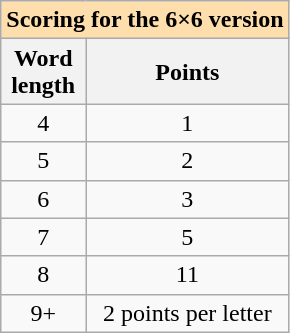<table class=wikitable style="text-align:center">
<tr>
<th colspan="2" style="background: #ffdead;">Scoring for the 6×6 version</th>
</tr>
<tr>
<th>Word<br> length</th>
<th>Points</th>
</tr>
<tr>
<td>4</td>
<td>1</td>
</tr>
<tr>
<td>5</td>
<td>2</td>
</tr>
<tr>
<td>6</td>
<td>3</td>
</tr>
<tr>
<td>7</td>
<td>5</td>
</tr>
<tr>
<td>8</td>
<td>11</td>
</tr>
<tr>
<td>9+</td>
<td>2 points per letter</td>
</tr>
</table>
